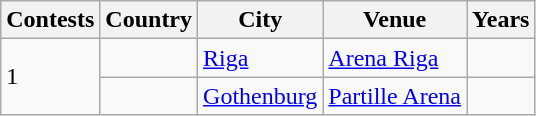<table class="wikitable sortable">
<tr>
<th>Contests</th>
<th>Country</th>
<th>City</th>
<th>Venue</th>
<th>Years</th>
</tr>
<tr>
<td rowspan="2">1</td>
<td></td>
<td><a href='#'>Riga</a></td>
<td><a href='#'>Arena Riga</a></td>
<td></td>
</tr>
<tr>
<td></td>
<td><a href='#'>Gothenburg</a></td>
<td><a href='#'>Partille Arena</a></td>
<td></td>
</tr>
</table>
